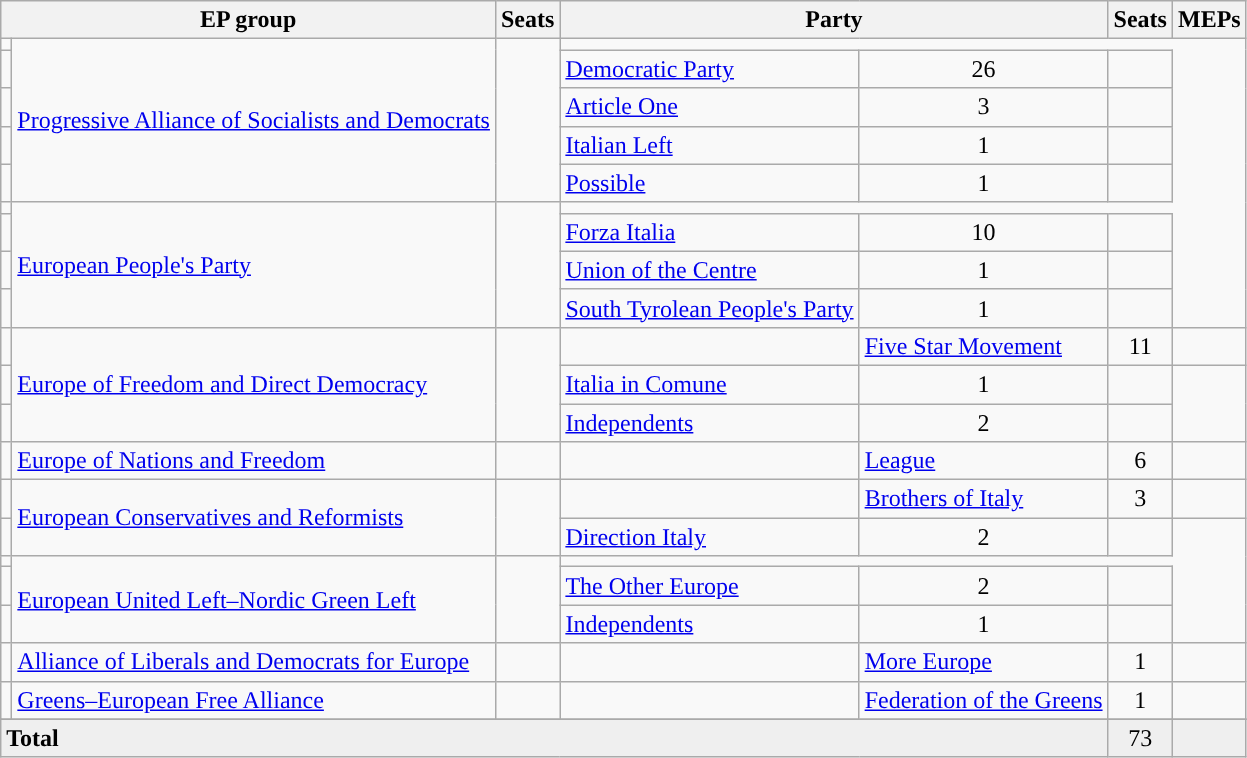<table class="wikitable">
<tr>
<th colspan=2>EP group</th>
<th>Seats</th>
<th colspan=2>Party</th>
<th>Seats</th>
<th>MEPs</th>
</tr>
<tr>
<td></td>
<td rowspan="5"><a href='#'>Progressive Alliance of Socialists and Democrats</a></td>
<td rowspan="5"></td>
</tr>
<tr>
<td style="background:"></td>
<td><a href='#'>Democratic Party</a></td>
<td align=center>26</td>
<td></td>
</tr>
<tr>
<td style="background:"></td>
<td><a href='#'>Article One</a></td>
<td align=center>3</td>
<td></td>
</tr>
<tr>
<td style="background:"></td>
<td><a href='#'>Italian Left</a></td>
<td align=center>1</td>
<td></td>
</tr>
<tr>
<td style="background:"></td>
<td><a href='#'>Possible</a></td>
<td align=center>1</td>
<td></td>
</tr>
<tr>
<td></td>
<td rowspan="4"><a href='#'>European People's Party</a></td>
<td rowspan="4"></td>
</tr>
<tr>
<td style="background:"></td>
<td><a href='#'>Forza Italia</a></td>
<td align=center>10</td>
<td></td>
</tr>
<tr>
<td style="background:"></td>
<td><a href='#'>Union of the Centre</a></td>
<td align=center>1</td>
<td></td>
</tr>
<tr>
<td style="background:"></td>
<td><a href='#'>South Tyrolean People's Party</a></td>
<td align=center>1</td>
<td></td>
</tr>
<tr>
<td></td>
<td rowspan="3"><a href='#'>Europe of Freedom and Direct Democracy</a></td>
<td rowspan="3"></td>
<td style="background:"></td>
<td><a href='#'>Five Star Movement</a></td>
<td align=center>11</td>
<td></td>
</tr>
<tr>
<td style="background:"></td>
<td><a href='#'>Italia in Comune</a></td>
<td align=center>1</td>
<td></td>
</tr>
<tr>
<td style="background:"></td>
<td><a href='#'>Independents</a></td>
<td align=center>2</td>
<td></td>
</tr>
<tr>
<td></td>
<td><a href='#'>Europe of Nations and Freedom</a></td>
<td></td>
<td style="background:"></td>
<td><a href='#'>League</a></td>
<td align=center>6</td>
<td></td>
</tr>
<tr>
<td></td>
<td rowspan="2"><a href='#'>European Conservatives and Reformists</a></td>
<td rowspan="2"></td>
<td style="background:"></td>
<td><a href='#'>Brothers of Italy</a></td>
<td align=center>3</td>
<td></td>
</tr>
<tr>
<td style="background:"></td>
<td><a href='#'>Direction Italy</a></td>
<td align=center>2</td>
<td></td>
</tr>
<tr>
<td></td>
<td rowspan="3"><a href='#'>European United Left–Nordic Green Left</a></td>
<td rowspan="3"></td>
</tr>
<tr>
<td style="background:"></td>
<td><a href='#'>The Other Europe</a></td>
<td align=center>2</td>
<td></td>
</tr>
<tr>
<td style="background:"></td>
<td><a href='#'>Independents</a></td>
<td align=center>1</td>
<td></td>
</tr>
<tr>
<td></td>
<td><a href='#'>Alliance of Liberals and Democrats for Europe</a></td>
<td></td>
<td style="background:"></td>
<td><a href='#'>More Europe</a></td>
<td align=center>1</td>
<td></td>
</tr>
<tr>
<td></td>
<td><a href='#'>Greens–European Free Alliance</a></td>
<td></td>
<td style="background:"></td>
<td><a href='#'>Federation of the Greens</a></td>
<td align=center>1</td>
<td></td>
</tr>
<tr>
</tr>
<tr bgcolor="EFEFEF">
<td colspan=5 align=left><strong>Total</strong></td>
<td align=center>73</td>
<td></td>
</tr>
</table>
